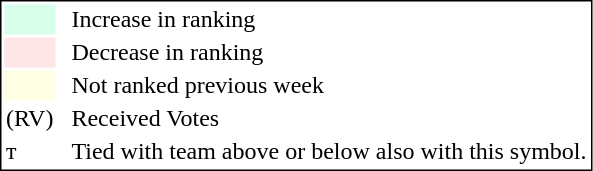<table style="border:1px solid black;">
<tr>
<td style="background:#D8FFEB; width:20px;"></td>
<td> </td>
<td>Increase in ranking</td>
</tr>
<tr>
<td style="background:#FFE6E6; width:20px;"></td>
<td> </td>
<td>Decrease in ranking</td>
</tr>
<tr>
<td style="background:#FFFFE6; width:20px;"></td>
<td> </td>
<td>Not ranked previous week</td>
</tr>
<tr>
<td>(RV)</td>
<td> </td>
<td>Received Votes</td>
</tr>
<tr>
<td>т</td>
<td> </td>
<td>Tied with team above or below also with this symbol.</td>
</tr>
</table>
